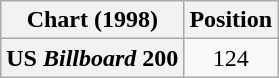<table class="wikitable plainrowheaders" style="text-align:center">
<tr>
<th scope="col">Chart (1998)</th>
<th scope="col">Position</th>
</tr>
<tr>
<th scope="row">US <em>Billboard</em> 200</th>
<td>124</td>
</tr>
</table>
